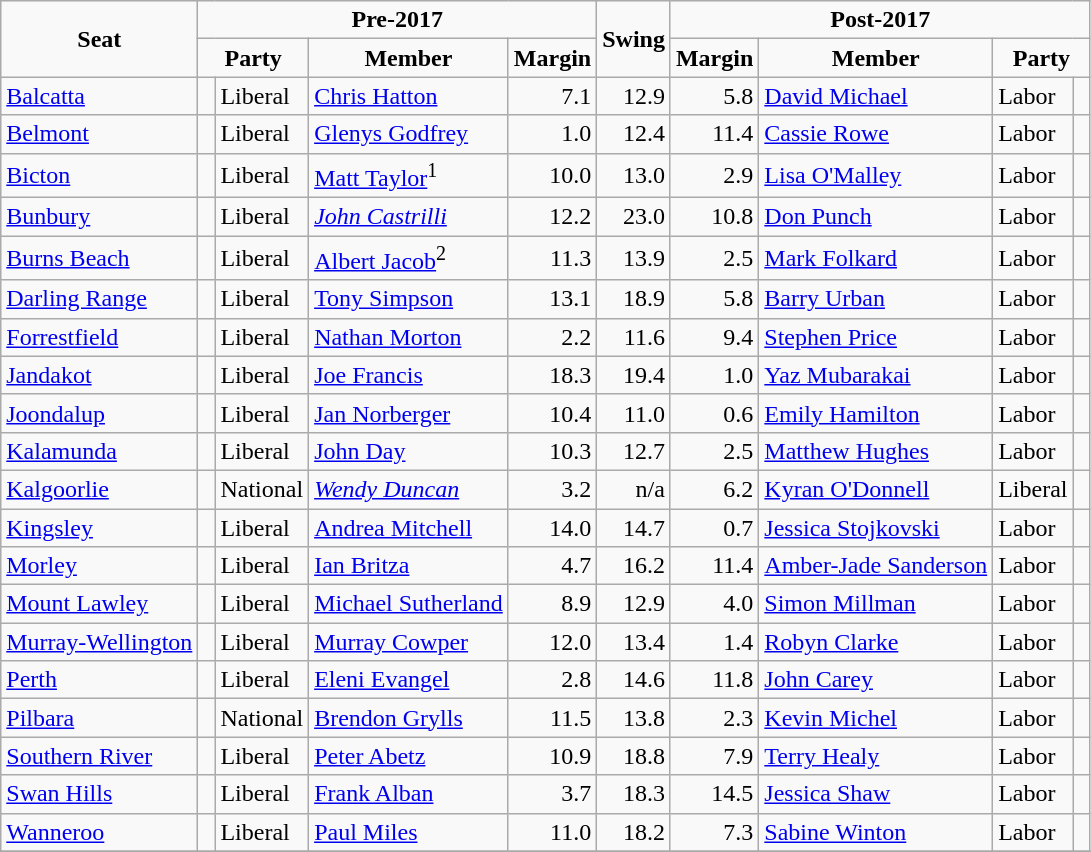<table class="wikitable">
<tr>
<td rowspan="2" style="text-align:center"><strong>Seat</strong></td>
<td colspan="4" style="text-align:center"><strong>Pre-2017</strong></td>
<td rowspan="2" style="text-align:center"><strong>Swing</strong></td>
<td colspan="4" style="text-align:center"><strong>Post-2017</strong></td>
</tr>
<tr>
<td colspan="2" style="text-align:center"><strong>Party</strong></td>
<td style="text-align:center"><strong>Member</strong></td>
<td style="text-align:center"><strong>Margin</strong></td>
<td style="text-align:center"><strong>Margin</strong></td>
<td style="text-align:center"><strong>Member</strong></td>
<td colspan="2" style="text-align:center"><strong>Party</strong></td>
</tr>
<tr>
<td><a href='#'>Balcatta</a></td>
<td> </td>
<td>Liberal</td>
<td><a href='#'>Chris Hatton</a></td>
<td style="text-align:right;">7.1</td>
<td style="text-align:right;">12.9</td>
<td style="text-align:right;">5.8</td>
<td><a href='#'>David Michael</a></td>
<td>Labor</td>
<td> </td>
</tr>
<tr>
<td><a href='#'>Belmont</a></td>
<td> </td>
<td>Liberal</td>
<td><a href='#'>Glenys Godfrey</a></td>
<td style="text-align:right;">1.0</td>
<td style="text-align:right;">12.4</td>
<td style="text-align:right;">11.4</td>
<td><a href='#'>Cassie Rowe</a></td>
<td>Labor</td>
<td> </td>
</tr>
<tr>
<td><a href='#'>Bicton</a></td>
<td> </td>
<td>Liberal</td>
<td><a href='#'>Matt Taylor</a><sup>1</sup></td>
<td style="text-align:right;">10.0</td>
<td style="text-align:right;">13.0</td>
<td style="text-align:right;">2.9</td>
<td><a href='#'>Lisa O'Malley</a></td>
<td>Labor</td>
<td> </td>
</tr>
<tr>
<td><a href='#'>Bunbury</a></td>
<td> </td>
<td>Liberal</td>
<td><em><a href='#'>John Castrilli</a></em></td>
<td style="text-align:right;">12.2</td>
<td style="text-align:right;">23.0</td>
<td style="text-align:right;">10.8</td>
<td><a href='#'>Don Punch</a></td>
<td>Labor</td>
<td> </td>
</tr>
<tr>
<td><a href='#'>Burns Beach</a></td>
<td> </td>
<td>Liberal</td>
<td><a href='#'>Albert Jacob</a><sup>2</sup></td>
<td style="text-align:right;">11.3</td>
<td style="text-align:right;">13.9</td>
<td style="text-align:right;">2.5</td>
<td><a href='#'>Mark Folkard</a></td>
<td>Labor</td>
<td> </td>
</tr>
<tr>
<td><a href='#'>Darling Range</a></td>
<td> </td>
<td>Liberal</td>
<td><a href='#'>Tony Simpson</a></td>
<td style="text-align:right;">13.1</td>
<td style="text-align:right;">18.9</td>
<td style="text-align:right;">5.8</td>
<td><a href='#'>Barry Urban</a></td>
<td>Labor</td>
<td> </td>
</tr>
<tr>
<td><a href='#'>Forrestfield</a></td>
<td> </td>
<td>Liberal</td>
<td><a href='#'>Nathan Morton</a></td>
<td style="text-align:right;">2.2</td>
<td style="text-align:right;">11.6</td>
<td style="text-align:right;">9.4</td>
<td><a href='#'>Stephen Price</a></td>
<td>Labor</td>
<td> </td>
</tr>
<tr>
<td><a href='#'>Jandakot</a></td>
<td></td>
<td>Liberal</td>
<td><a href='#'>Joe Francis</a></td>
<td style="text-align:right;">18.3</td>
<td style="text-align:right;">19.4</td>
<td style="text-align:right;">1.0</td>
<td><a href='#'>Yaz Mubarakai</a></td>
<td>Labor</td>
<td></td>
</tr>
<tr>
<td><a href='#'>Joondalup</a></td>
<td></td>
<td>Liberal</td>
<td><a href='#'>Jan Norberger</a></td>
<td style="text-align:right;">10.4</td>
<td style="text-align:right;">11.0</td>
<td style="text-align:right;">0.6</td>
<td><a href='#'>Emily Hamilton</a></td>
<td>Labor</td>
<td></td>
</tr>
<tr>
<td><a href='#'>Kalamunda</a></td>
<td> </td>
<td>Liberal</td>
<td><a href='#'>John Day</a></td>
<td style="text-align:right;">10.3</td>
<td style="text-align:right;">12.7</td>
<td style="text-align:right;">2.5</td>
<td><a href='#'>Matthew Hughes</a></td>
<td>Labor</td>
<td> </td>
</tr>
<tr>
<td><a href='#'>Kalgoorlie</a></td>
<td></td>
<td>National</td>
<td><em><a href='#'>Wendy Duncan</a></em></td>
<td style="text-align:right;">3.2</td>
<td style="text-align:right;">n/a</td>
<td style="text-align:right;">6.2</td>
<td><a href='#'>Kyran O'Donnell</a></td>
<td>Liberal</td>
<td> </td>
</tr>
<tr>
<td><a href='#'>Kingsley</a></td>
<td></td>
<td>Liberal</td>
<td><a href='#'>Andrea Mitchell</a></td>
<td style="text-align:right;">14.0</td>
<td style="text-align:right;">14.7</td>
<td style="text-align:right;">0.7</td>
<td><a href='#'>Jessica Stojkovski</a></td>
<td>Labor</td>
<td></td>
</tr>
<tr>
<td><a href='#'>Morley</a></td>
<td> </td>
<td>Liberal</td>
<td><a href='#'>Ian Britza</a></td>
<td style="text-align:right;">4.7</td>
<td style="text-align:right;">16.2</td>
<td style="text-align:right;">11.4</td>
<td><a href='#'>Amber-Jade Sanderson</a></td>
<td>Labor</td>
<td> </td>
</tr>
<tr>
<td><a href='#'>Mount Lawley</a></td>
<td> </td>
<td>Liberal</td>
<td><a href='#'>Michael Sutherland</a></td>
<td style="text-align:right;">8.9</td>
<td style="text-align:right;">12.9</td>
<td style="text-align:right;">4.0</td>
<td><a href='#'>Simon Millman</a></td>
<td>Labor</td>
<td> </td>
</tr>
<tr>
<td><a href='#'>Murray-Wellington</a></td>
<td></td>
<td>Liberal</td>
<td><a href='#'>Murray Cowper</a></td>
<td style="text-align:right;">12.0</td>
<td style="text-align:right;">13.4</td>
<td style="text-align:right;">1.4</td>
<td><a href='#'>Robyn Clarke</a></td>
<td>Labor</td>
<td></td>
</tr>
<tr>
<td><a href='#'>Perth</a></td>
<td> </td>
<td>Liberal</td>
<td><a href='#'>Eleni Evangel</a></td>
<td style="text-align:right;">2.8</td>
<td style="text-align:right;">14.6</td>
<td style="text-align:right;">11.8</td>
<td><a href='#'>John Carey</a></td>
<td>Labor</td>
<td> </td>
</tr>
<tr>
<td><a href='#'>Pilbara</a></td>
<td></td>
<td>National</td>
<td><a href='#'>Brendon Grylls</a></td>
<td style="text-align:right;">11.5</td>
<td style="text-align:right;">13.8</td>
<td style="text-align:right;">2.3</td>
<td><a href='#'>Kevin Michel</a></td>
<td>Labor</td>
<td> </td>
</tr>
<tr>
<td><a href='#'>Southern River</a></td>
<td> </td>
<td>Liberal</td>
<td><a href='#'>Peter Abetz</a></td>
<td style="text-align:right;">10.9</td>
<td style="text-align:right;">18.8</td>
<td style="text-align:right;">7.9</td>
<td><a href='#'>Terry Healy</a></td>
<td>Labor</td>
<td> </td>
</tr>
<tr>
<td><a href='#'>Swan Hills</a></td>
<td> </td>
<td>Liberal</td>
<td><a href='#'>Frank Alban</a></td>
<td style="text-align:right;">3.7</td>
<td style="text-align:right;">18.3</td>
<td style="text-align:right;">14.5</td>
<td><a href='#'>Jessica Shaw</a></td>
<td>Labor</td>
<td> </td>
</tr>
<tr>
<td><a href='#'>Wanneroo</a></td>
<td> </td>
<td>Liberal</td>
<td><a href='#'>Paul Miles</a></td>
<td style="text-align:right;">11.0</td>
<td style="text-align:right;">18.2</td>
<td style="text-align:right;">7.3</td>
<td><a href='#'>Sabine Winton</a></td>
<td>Labor</td>
<td> </td>
</tr>
<tr>
</tr>
</table>
